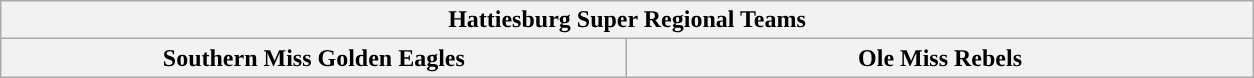<table class="wikitable">
<tr>
<th colspan=4>Hattiesburg Super Regional Teams</th>
</tr>
<tr>
<th style="width: 25%; ">Southern Miss Golden Eagles</th>
<th style="width: 25%; ">Ole Miss Rebels</th>
</tr>
</table>
